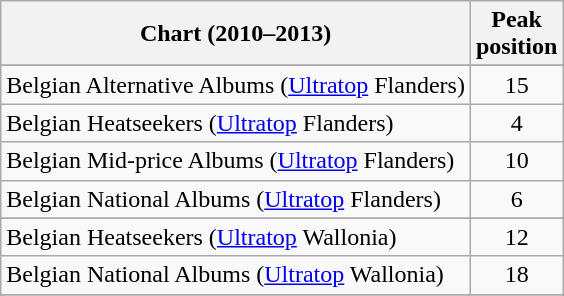<table class="wikitable sortable">
<tr>
<th>Chart (2010–2013)</th>
<th>Peak<br>position</th>
</tr>
<tr>
</tr>
<tr>
<td>Belgian Alternative Albums (<a href='#'>Ultratop</a> Flanders)</td>
<td align=center>15</td>
</tr>
<tr>
<td>Belgian Heatseekers (<a href='#'>Ultratop</a> Flanders)</td>
<td align=center>4</td>
</tr>
<tr>
<td>Belgian Mid-price Albums (<a href='#'>Ultratop</a> Flanders)</td>
<td align=center>10</td>
</tr>
<tr>
<td>Belgian National Albums (<a href='#'>Ultratop</a> Flanders)</td>
<td align=center>6</td>
</tr>
<tr>
</tr>
<tr>
<td>Belgian Heatseekers (<a href='#'>Ultratop</a> Wallonia)</td>
<td align=center>12</td>
</tr>
<tr>
<td>Belgian National Albums (<a href='#'>Ultratop</a> Wallonia)</td>
<td align=center>18</td>
</tr>
<tr>
</tr>
<tr>
</tr>
</table>
